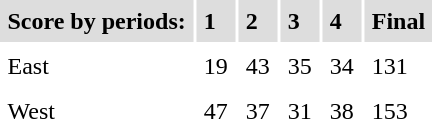<table cellpadding=5>
<tr bgcolor="#dddddd">
<td><strong>Score by periods:</strong></td>
<td><strong>1</strong></td>
<td><strong>2</strong></td>
<td><strong>3</strong></td>
<td><strong>4</strong></td>
<td><strong>Final</strong></td>
</tr>
<tr>
<td>East</td>
<td>19</td>
<td>43</td>
<td>35</td>
<td>34</td>
<td>131</td>
</tr>
<tr>
<td>West</td>
<td>47</td>
<td>37</td>
<td>31</td>
<td>38</td>
<td>153</td>
</tr>
<tr>
</tr>
</table>
